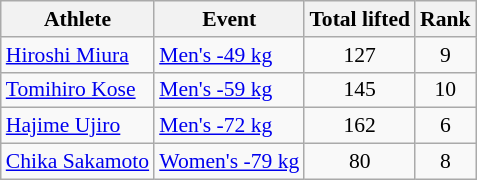<table class="wikitable" style="font-size:90%">
<tr>
<th>Athlete</th>
<th>Event</th>
<th>Total lifted</th>
<th>Rank</th>
</tr>
<tr align=center>
<td align=left><a href='#'>Hiroshi Miura</a></td>
<td align=left><a href='#'>Men's -49 kg</a></td>
<td>127</td>
<td>9</td>
</tr>
<tr align=center>
<td align=left><a href='#'>Tomihiro Kose</a></td>
<td align=left><a href='#'>Men's -59 kg</a></td>
<td>145</td>
<td>10</td>
</tr>
<tr align=center>
<td align=left><a href='#'>Hajime Ujiro</a></td>
<td align=left><a href='#'>Men's -72 kg</a></td>
<td>162</td>
<td>6</td>
</tr>
<tr align=center>
<td align=left><a href='#'>Chika Sakamoto</a></td>
<td align=left><a href='#'>Women's -79 kg</a></td>
<td>80</td>
<td>8</td>
</tr>
</table>
